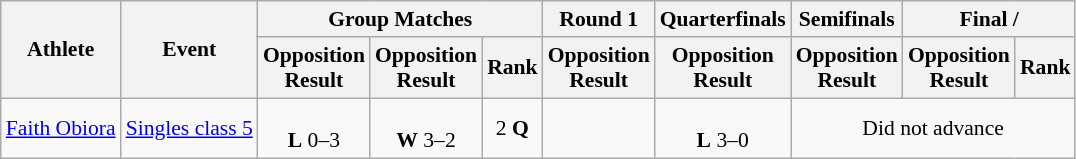<table class=wikitable style="font-size:90%">
<tr>
<th rowspan="2">Athlete</th>
<th rowspan="2">Event</th>
<th colspan="3">Group Matches</th>
<th>Round 1</th>
<th>Quarterfinals</th>
<th>Semifinals</th>
<th colspan="2">Final / </th>
</tr>
<tr>
<th>Opposition<br>Result</th>
<th>Opposition<br>Result</th>
<th>Rank</th>
<th>Opposition<br>Result</th>
<th>Opposition<br>Result</th>
<th>Opposition<br>Result</th>
<th>Opposition<br>Result</th>
<th>Rank</th>
</tr>
<tr align=center>
<td align=left><a href='#'>Faith Obiora</a></td>
<td align=left rowspan="2"><a href='#'>Singles class 5</a></td>
<td><br><strong>L</strong> 0–3</td>
<td><br><strong>W</strong> 3–2</td>
<td>2 <strong>Q</strong></td>
<td></td>
<td><br><strong>L</strong> 3–0</td>
<td colspan="3">Did not advance</td>
</tr>
</table>
